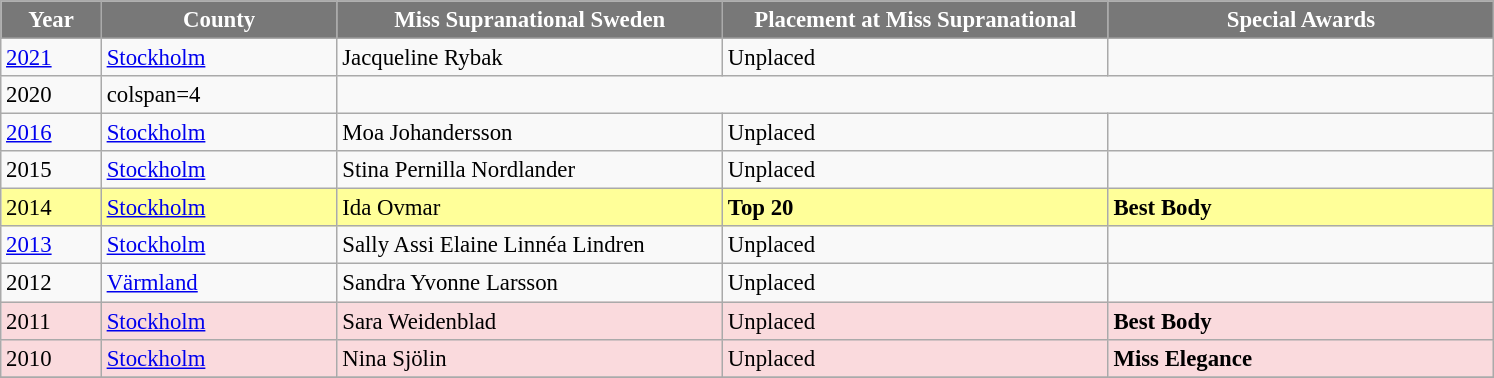<table class="wikitable " style="font-size: 95%;">
<tr>
<th width="60" style="background-color:#787878;color:#FFFFFF;">Year</th>
<th width="150" style="background-color:#787878;color:#FFFFFF;">County</th>
<th width="250" style="background-color:#787878;color:#FFFFFF;">Miss Supranational Sweden</th>
<th width="250" style="background-color:#787878;color:#FFFFFF;">Placement at Miss Supranational</th>
<th width="250" style="background-color:#787878;color:#FFFFFF;">Special Awards</th>
</tr>
<tr>
<td><a href='#'>2021</a></td>
<td><a href='#'>Stockholm</a></td>
<td>Jacqueline Rybak</td>
<td>Unplaced</td>
<td></td>
</tr>
<tr>
<td>2020</td>
<td>colspan=4 </td>
</tr>
<tr>
<td><a href='#'>2016</a></td>
<td><a href='#'>Stockholm</a></td>
<td>Moa Johandersson</td>
<td>Unplaced</td>
<td></td>
</tr>
<tr>
<td>2015</td>
<td><a href='#'>Stockholm</a></td>
<td>Stina Pernilla Nordlander</td>
<td>Unplaced</td>
<td></td>
</tr>
<tr style="background-color:#FFFF99;">
<td>2014</td>
<td><a href='#'>Stockholm</a></td>
<td>Ida Ovmar</td>
<td><strong>Top 20</strong></td>
<td><strong>Best Body</strong></td>
</tr>
<tr>
<td><a href='#'>2013</a></td>
<td><a href='#'>Stockholm</a></td>
<td>Sally Assi Elaine Linnéa Lindren</td>
<td>Unplaced</td>
<td></td>
</tr>
<tr>
<td>2012</td>
<td><a href='#'>Värmland</a></td>
<td>Sandra Yvonne Larsson</td>
<td>Unplaced</td>
<td></td>
</tr>
<tr style="background-color:#FADADD;">
<td>2011</td>
<td><a href='#'>Stockholm</a></td>
<td>Sara Weidenblad</td>
<td>Unplaced</td>
<td><strong>Best Body</strong></td>
</tr>
<tr style="background-color:#FADADD;">
<td>2010</td>
<td><a href='#'>Stockholm</a></td>
<td>Nina Sjölin</td>
<td>Unplaced</td>
<td><strong>Miss Elegance</strong></td>
</tr>
<tr>
</tr>
</table>
